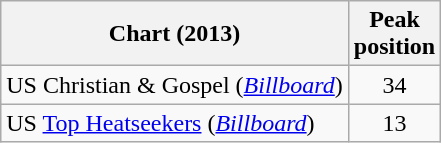<table class="wikitable">
<tr>
<th>Chart (2013)</th>
<th>Peak<br>position</th>
</tr>
<tr>
<td>US Christian & Gospel (<em><a href='#'>Billboard</a></em>)</td>
<td align="center">34</td>
</tr>
<tr>
<td>US <a href='#'>Top Heatseekers</a> (<em><a href='#'>Billboard</a></em>)</td>
<td align="center">13</td>
</tr>
</table>
